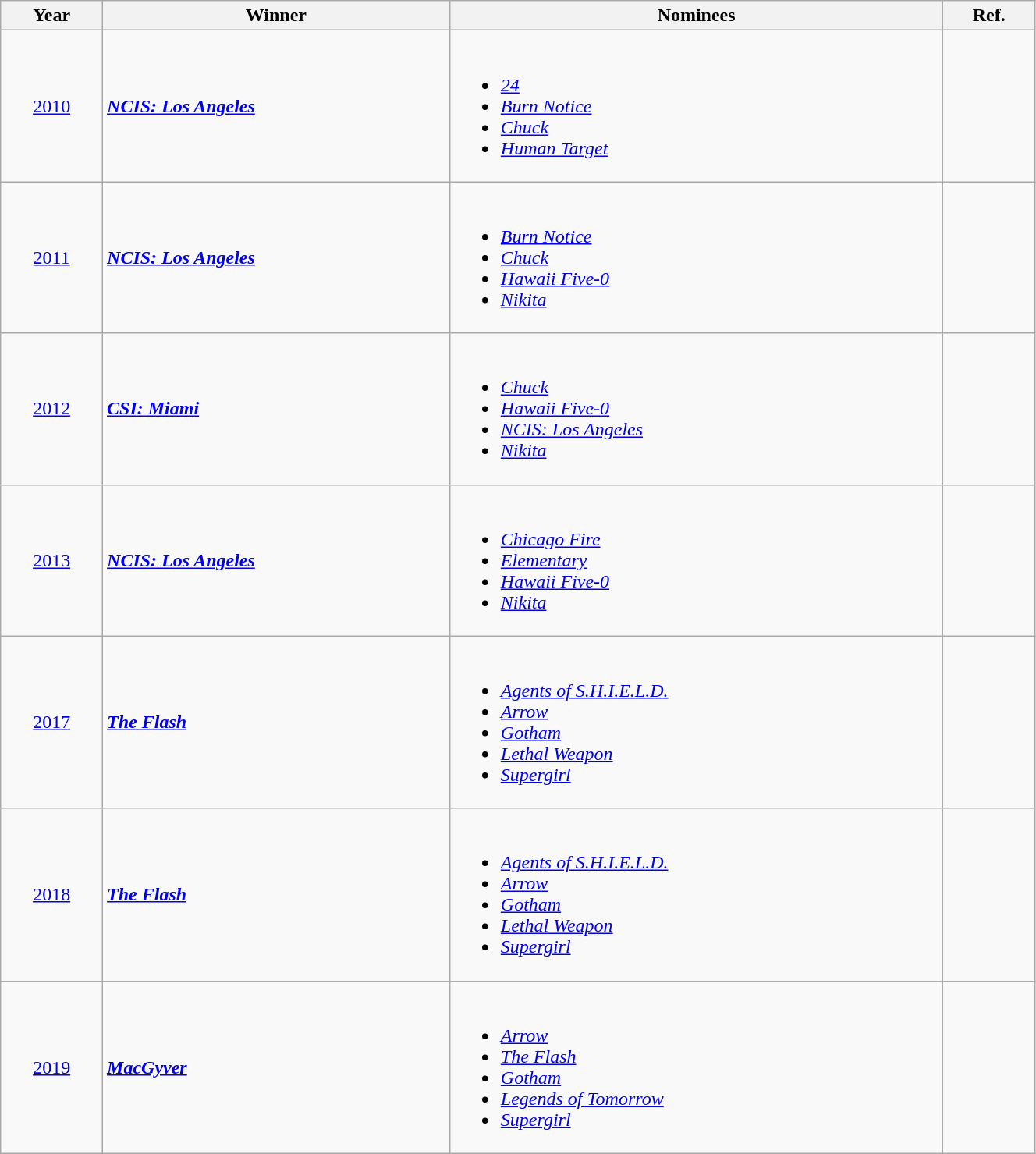<table class="wikitable" width=70%>
<tr>
<th>Year</th>
<th>Winner</th>
<th>Nominees</th>
<th>Ref.</th>
</tr>
<tr>
<td align="center"><a href='#'>2010</a></td>
<td><strong><em><a href='#'>NCIS: Los Angeles</a></em></strong></td>
<td><br><ul><li><em><a href='#'>24</a></em></li><li><em><a href='#'>Burn Notice</a></em></li><li><em><a href='#'>Chuck</a></em></li><li><em><a href='#'>Human Target</a></em></li></ul></td>
<td align="center"></td>
</tr>
<tr>
<td align="center"><a href='#'>2011</a></td>
<td><strong><em><a href='#'>NCIS: Los Angeles</a></em></strong></td>
<td><br><ul><li><em><a href='#'>Burn Notice</a></em></li><li><em><a href='#'>Chuck</a></em></li><li><em><a href='#'>Hawaii Five-0</a></em></li><li><em><a href='#'>Nikita</a></em></li></ul></td>
<td align="center"></td>
</tr>
<tr>
<td align="center"><a href='#'>2012</a></td>
<td><strong><em><a href='#'>CSI: Miami</a></em></strong></td>
<td><br><ul><li><em><a href='#'>Chuck</a></em></li><li><em><a href='#'>Hawaii Five-0</a></em></li><li><em><a href='#'>NCIS: Los Angeles</a></em></li><li><em><a href='#'>Nikita</a></em></li></ul></td>
<td align="center"></td>
</tr>
<tr>
<td align="center"><a href='#'>2013</a></td>
<td><strong><em><a href='#'>NCIS: Los Angeles</a></em></strong></td>
<td><br><ul><li><em><a href='#'>Chicago Fire</a></em></li><li><em><a href='#'>Elementary</a></em></li><li><em><a href='#'>Hawaii Five-0</a></em></li><li><em><a href='#'>Nikita</a></em></li></ul></td>
<td align="center"></td>
</tr>
<tr>
<td align="center"><a href='#'>2017</a></td>
<td><strong><em><a href='#'>The Flash</a></em></strong></td>
<td><br><ul><li><em><a href='#'>Agents of S.H.I.E.L.D.</a></em></li><li><em><a href='#'>Arrow</a></em></li><li><em><a href='#'>Gotham</a></em></li><li><em><a href='#'>Lethal Weapon</a></em></li><li><em><a href='#'>Supergirl</a></em></li></ul></td>
<td align="center"></td>
</tr>
<tr>
<td align="center"><a href='#'>2018</a></td>
<td><strong><em><a href='#'>The Flash</a></em></strong></td>
<td><br><ul><li><em><a href='#'>Agents of S.H.I.E.L.D.</a></em></li><li><em><a href='#'>Arrow</a></em></li><li><em><a href='#'>Gotham</a></em></li><li><em><a href='#'>Lethal Weapon</a></em></li><li><em><a href='#'>Supergirl</a></em></li></ul></td>
<td align="center"></td>
</tr>
<tr>
<td align="center"><a href='#'>2019</a></td>
<td><strong><em><a href='#'>MacGyver</a></em></strong></td>
<td><br><ul><li><em><a href='#'>Arrow</a></em></li><li><em><a href='#'>The Flash</a></em></li><li><em><a href='#'>Gotham</a></em></li><li><em><a href='#'>Legends of Tomorrow</a></em></li><li><em><a href='#'>Supergirl</a></em></li></ul></td>
<td align="center"></td>
</tr>
</table>
